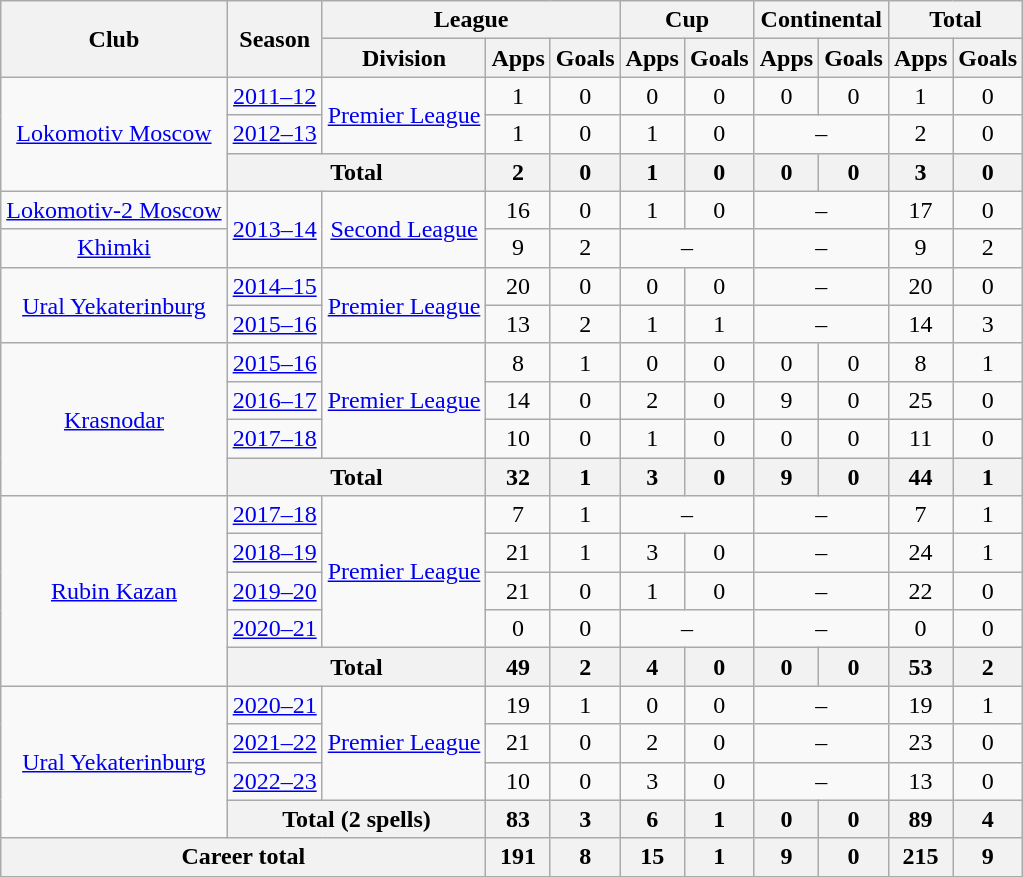<table class="wikitable" style="text-align: center;">
<tr>
<th rowspan=2>Club</th>
<th rowspan=2>Season</th>
<th colspan=3>League</th>
<th colspan=2>Cup</th>
<th colspan=2>Continental</th>
<th colspan=2>Total</th>
</tr>
<tr>
<th>Division</th>
<th>Apps</th>
<th>Goals</th>
<th>Apps</th>
<th>Goals</th>
<th>Apps</th>
<th>Goals</th>
<th>Apps</th>
<th>Goals</th>
</tr>
<tr>
<td rowspan=3><a href='#'>Lokomotiv Moscow</a></td>
<td><a href='#'>2011–12</a></td>
<td rowspan=2><a href='#'>Premier League</a></td>
<td>1</td>
<td>0</td>
<td>0</td>
<td>0</td>
<td>0</td>
<td>0</td>
<td>1</td>
<td>0</td>
</tr>
<tr>
<td><a href='#'>2012–13</a></td>
<td>1</td>
<td>0</td>
<td>1</td>
<td>0</td>
<td colspan=2>–</td>
<td>2</td>
<td>0</td>
</tr>
<tr>
<th colspan=2>Total</th>
<th>2</th>
<th>0</th>
<th>1</th>
<th>0</th>
<th>0</th>
<th>0</th>
<th>3</th>
<th>0</th>
</tr>
<tr>
<td><a href='#'>Lokomotiv-2 Moscow</a></td>
<td rowspan=2><a href='#'>2013–14</a></td>
<td rowspan=2><a href='#'>Second League</a></td>
<td>16</td>
<td>0</td>
<td>1</td>
<td>0</td>
<td colspan=2>–</td>
<td>17</td>
<td>0</td>
</tr>
<tr>
<td><a href='#'>Khimki</a></td>
<td>9</td>
<td>2</td>
<td colspan=2>–</td>
<td colspan=2>–</td>
<td>9</td>
<td>2</td>
</tr>
<tr>
<td rowspan=2><a href='#'>Ural Yekaterinburg</a></td>
<td><a href='#'>2014–15</a></td>
<td rowspan=2><a href='#'>Premier League</a></td>
<td>20</td>
<td>0</td>
<td>0</td>
<td>0</td>
<td colspan=2>–</td>
<td>20</td>
<td>0</td>
</tr>
<tr>
<td><a href='#'>2015–16</a></td>
<td>13</td>
<td>2</td>
<td>1</td>
<td>1</td>
<td colspan=2>–</td>
<td>14</td>
<td>3</td>
</tr>
<tr>
<td rowspan=4><a href='#'>Krasnodar</a></td>
<td><a href='#'>2015–16</a></td>
<td rowspan=3><a href='#'>Premier League</a></td>
<td>8</td>
<td>1</td>
<td>0</td>
<td>0</td>
<td>0</td>
<td>0</td>
<td>8</td>
<td>1</td>
</tr>
<tr>
<td><a href='#'>2016–17</a></td>
<td>14</td>
<td>0</td>
<td>2</td>
<td>0</td>
<td>9</td>
<td>0</td>
<td>25</td>
<td>0</td>
</tr>
<tr>
<td><a href='#'>2017–18</a></td>
<td>10</td>
<td>0</td>
<td>1</td>
<td>0</td>
<td>0</td>
<td>0</td>
<td>11</td>
<td>0</td>
</tr>
<tr>
<th colspan=2>Total</th>
<th>32</th>
<th>1</th>
<th>3</th>
<th>0</th>
<th>9</th>
<th>0</th>
<th>44</th>
<th>1</th>
</tr>
<tr>
<td rowspan="5"><a href='#'>Rubin Kazan</a></td>
<td><a href='#'>2017–18</a></td>
<td rowspan="4"><a href='#'>Premier League</a></td>
<td>7</td>
<td>1</td>
<td colspan=2>–</td>
<td colspan=2>–</td>
<td>7</td>
<td>1</td>
</tr>
<tr>
<td><a href='#'>2018–19</a></td>
<td>21</td>
<td>1</td>
<td>3</td>
<td>0</td>
<td colspan=2>–</td>
<td>24</td>
<td>1</td>
</tr>
<tr>
<td><a href='#'>2019–20</a></td>
<td>21</td>
<td>0</td>
<td>1</td>
<td>0</td>
<td colspan=2>–</td>
<td>22</td>
<td>0</td>
</tr>
<tr>
<td><a href='#'>2020–21</a></td>
<td>0</td>
<td>0</td>
<td colspan=2>–</td>
<td colspan=2>–</td>
<td>0</td>
<td>0</td>
</tr>
<tr>
<th colspan=2>Total</th>
<th>49</th>
<th>2</th>
<th>4</th>
<th>0</th>
<th>0</th>
<th>0</th>
<th>53</th>
<th>2</th>
</tr>
<tr>
<td rowspan="4"><a href='#'>Ural Yekaterinburg</a></td>
<td><a href='#'>2020–21</a></td>
<td rowspan="3"><a href='#'>Premier League</a></td>
<td>19</td>
<td>1</td>
<td>0</td>
<td>0</td>
<td colspan=2>–</td>
<td>19</td>
<td>1</td>
</tr>
<tr>
<td><a href='#'>2021–22</a></td>
<td>21</td>
<td>0</td>
<td>2</td>
<td>0</td>
<td colspan=2>–</td>
<td>23</td>
<td>0</td>
</tr>
<tr>
<td><a href='#'>2022–23</a></td>
<td>10</td>
<td>0</td>
<td>3</td>
<td>0</td>
<td colspan=2>–</td>
<td>13</td>
<td>0</td>
</tr>
<tr>
<th colspan=2>Total (2 spells)</th>
<th>83</th>
<th>3</th>
<th>6</th>
<th>1</th>
<th>0</th>
<th>0</th>
<th>89</th>
<th>4</th>
</tr>
<tr>
<th colspan=3>Career total</th>
<th>191</th>
<th>8</th>
<th>15</th>
<th>1</th>
<th>9</th>
<th>0</th>
<th>215</th>
<th>9</th>
</tr>
<tr>
</tr>
</table>
